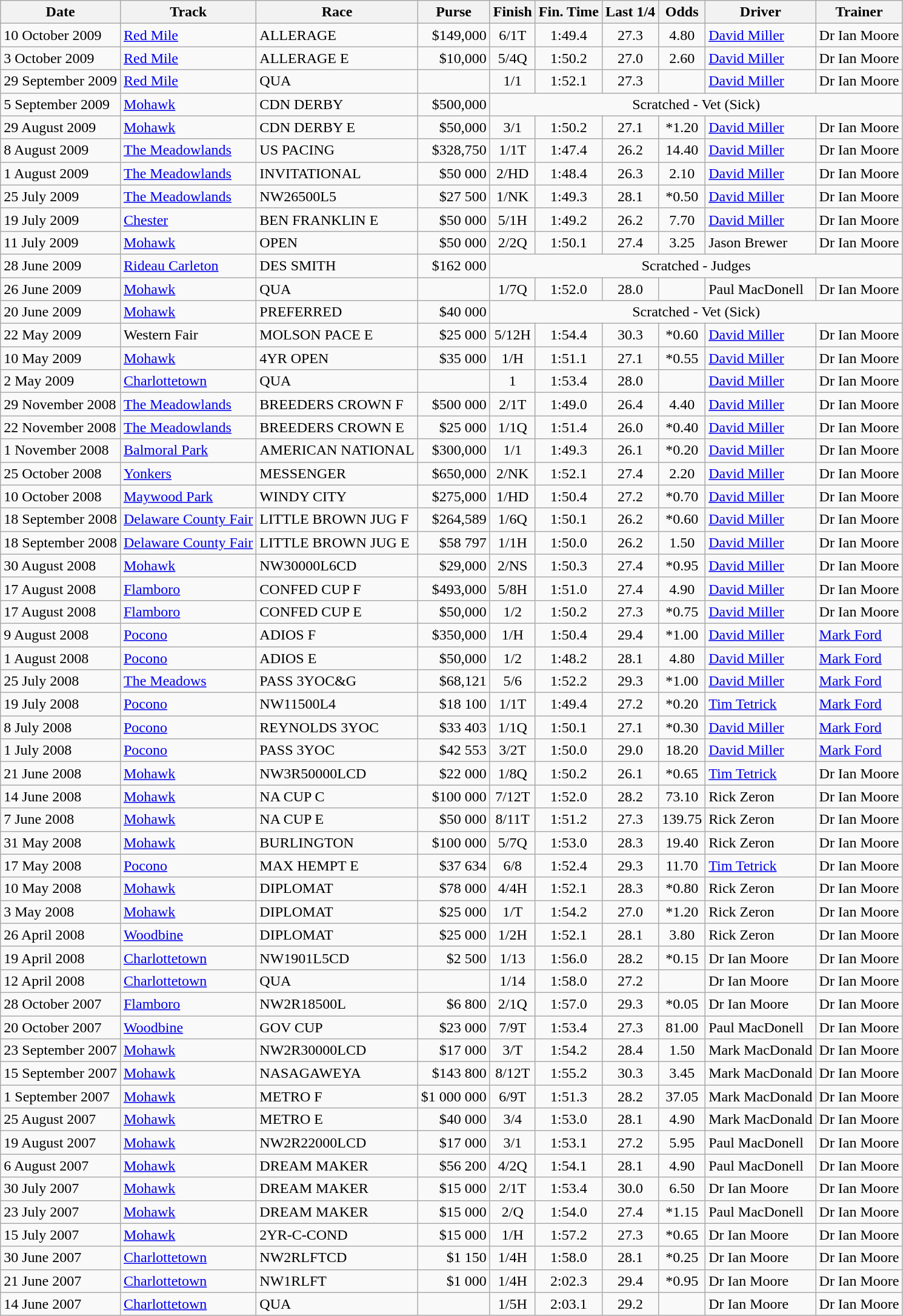<table class="wikitable">
<tr>
<th>Date</th>
<th>Track</th>
<th>Race</th>
<th>Purse</th>
<th>Finish</th>
<th>Fin. Time</th>
<th>Last 1/4</th>
<th>Odds</th>
<th>Driver</th>
<th>Trainer</th>
</tr>
<tr>
<td>10 October 2009</td>
<td><a href='#'>Red Mile</a></td>
<td>ALLERAGE</td>
<td align="right">$149,000</td>
<td align="center">6/1T</td>
<td align="center">1:49.4</td>
<td align="center">27.3</td>
<td align="center">4.80</td>
<td><a href='#'>David Miller</a></td>
<td>Dr Ian Moore</td>
</tr>
<tr>
<td>3 October 2009</td>
<td><a href='#'>Red Mile</a></td>
<td>ALLERAGE E</td>
<td align="right">$10,000</td>
<td align="center">5/4Q</td>
<td align="center">1:50.2</td>
<td align="center">27.0</td>
<td align="center">2.60</td>
<td><a href='#'>David Miller</a></td>
<td>Dr Ian Moore</td>
</tr>
<tr>
<td>29 September 2009</td>
<td><a href='#'>Red Mile</a></td>
<td>QUA</td>
<td align="right"></td>
<td align="center">1/1</td>
<td align="center">1:52.1</td>
<td align="center">27.3</td>
<td align="center"></td>
<td><a href='#'>David Miller</a></td>
<td>Dr Ian Moore</td>
</tr>
<tr>
<td>5 September 2009</td>
<td><a href='#'>Mohawk</a></td>
<td>CDN DERBY</td>
<td align="right">$500,000</td>
<td align="center" colspan="6">Scratched - Vet (Sick)</td>
</tr>
<tr>
<td>29 August 2009</td>
<td><a href='#'>Mohawk</a></td>
<td>CDN DERBY E</td>
<td align="right">$50,000</td>
<td align="center">3/1</td>
<td align="center">1:50.2</td>
<td align="center">27.1</td>
<td align="center">*1.20</td>
<td><a href='#'>David Miller</a></td>
<td>Dr Ian Moore</td>
</tr>
<tr>
<td>8 August 2009</td>
<td><a href='#'>The Meadowlands</a></td>
<td>US PACING</td>
<td align="right">$328,750</td>
<td align="center">1/1T</td>
<td align="center">1:47.4</td>
<td align="center">26.2</td>
<td align="center">14.40</td>
<td><a href='#'>David Miller</a></td>
<td>Dr Ian Moore</td>
</tr>
<tr>
<td>1 August 2009</td>
<td><a href='#'>The Meadowlands</a></td>
<td>INVITATIONAL</td>
<td align="right">$50 000</td>
<td align="center">2/HD</td>
<td align="center">1:48.4</td>
<td align="center">26.3</td>
<td align="center">2.10</td>
<td><a href='#'>David Miller</a></td>
<td>Dr Ian Moore</td>
</tr>
<tr>
<td>25 July 2009</td>
<td><a href='#'>The Meadowlands</a></td>
<td>NW26500L5</td>
<td align="right">$27 500</td>
<td align="center">1/NK</td>
<td align="center">1:49.3</td>
<td align="center">28.1</td>
<td align="center">*0.50</td>
<td><a href='#'>David Miller</a></td>
<td>Dr Ian Moore</td>
</tr>
<tr>
<td>19 July 2009</td>
<td><a href='#'>Chester</a></td>
<td>BEN FRANKLIN E</td>
<td align="right">$50 000</td>
<td align="center">5/1H</td>
<td align="center">1:49.2</td>
<td align="center">26.2</td>
<td align="center">7.70</td>
<td><a href='#'>David Miller</a></td>
<td>Dr Ian Moore</td>
</tr>
<tr>
<td>11 July 2009</td>
<td><a href='#'>Mohawk</a></td>
<td>OPEN</td>
<td align="right">$50 000</td>
<td align="center">2/2Q</td>
<td align="center">1:50.1</td>
<td align="center">27.4</td>
<td align="center">3.25</td>
<td>Jason Brewer</td>
<td>Dr Ian Moore</td>
</tr>
<tr>
<td>28 June 2009</td>
<td><a href='#'>Rideau Carleton</a></td>
<td>DES SMITH</td>
<td align="right">$162 000</td>
<td align="center" colspan="6">Scratched - Judges</td>
</tr>
<tr>
<td>26 June 2009</td>
<td><a href='#'>Mohawk</a></td>
<td>QUA</td>
<td></td>
<td align="center">1/7Q</td>
<td align="center">1:52.0</td>
<td align="center">28.0</td>
<td></td>
<td>Paul MacDonell</td>
<td>Dr Ian Moore</td>
</tr>
<tr>
<td>20 June 2009</td>
<td><a href='#'>Mohawk</a></td>
<td>PREFERRED</td>
<td align="right">$40 000</td>
<td align="center" colspan="6">Scratched - Vet (Sick)</td>
</tr>
<tr>
<td>22 May 2009</td>
<td>Western Fair</td>
<td>MOLSON PACE E</td>
<td align="right">$25 000</td>
<td align="center">5/12H</td>
<td align="center">1:54.4</td>
<td align="center">30.3</td>
<td align="center">*0.60</td>
<td><a href='#'>David Miller</a></td>
<td>Dr Ian Moore</td>
</tr>
<tr>
<td>10 May 2009</td>
<td><a href='#'>Mohawk</a></td>
<td>4YR OPEN</td>
<td align="right">$35 000</td>
<td align="center">1/H</td>
<td align="center">1:51.1</td>
<td align="center">27.1</td>
<td align="center">*0.55</td>
<td><a href='#'>David Miller</a></td>
<td>Dr Ian Moore</td>
</tr>
<tr>
<td>2 May 2009</td>
<td><a href='#'>Charlottetown</a></td>
<td>QUA</td>
<td></td>
<td align="center">1</td>
<td align="center">1:53.4</td>
<td align="center">28.0</td>
<td></td>
<td><a href='#'>David Miller</a></td>
<td>Dr Ian Moore</td>
</tr>
<tr>
<td>29 November 2008</td>
<td><a href='#'>The Meadowlands</a></td>
<td>BREEDERS CROWN F</td>
<td align="right">$500 000</td>
<td align="center">2/1T</td>
<td align="center">1:49.0</td>
<td align="center">26.4</td>
<td align="center">4.40</td>
<td><a href='#'>David Miller</a></td>
<td>Dr Ian Moore</td>
</tr>
<tr>
<td>22 November 2008</td>
<td><a href='#'>The Meadowlands</a></td>
<td>BREEDERS CROWN E</td>
<td align="right">$25 000</td>
<td align="center">1/1Q</td>
<td align="center">1:51.4</td>
<td align="center">26.0</td>
<td align="center">*0.40</td>
<td><a href='#'>David Miller</a></td>
<td>Dr Ian Moore</td>
</tr>
<tr>
<td>1 November 2008</td>
<td><a href='#'>Balmoral Park</a></td>
<td>AMERICAN NATIONAL</td>
<td align="right">$300,000</td>
<td align="center">1/1</td>
<td align="center">1:49.3</td>
<td align="center">26.1</td>
<td align="center">*0.20</td>
<td><a href='#'>David Miller</a></td>
<td>Dr Ian Moore</td>
</tr>
<tr>
<td>25 October 2008</td>
<td><a href='#'>Yonkers</a></td>
<td>MESSENGER</td>
<td align="right">$650,000</td>
<td align="center">2/NK</td>
<td align="center">1:52.1</td>
<td align="center">27.4</td>
<td align="center">2.20</td>
<td><a href='#'>David Miller</a></td>
<td>Dr Ian Moore</td>
</tr>
<tr>
<td>10 October 2008</td>
<td><a href='#'>Maywood Park</a></td>
<td>WINDY CITY</td>
<td align="right">$275,000</td>
<td align="center">1/HD</td>
<td align="center">1:50.4</td>
<td align="center">27.2</td>
<td align="center">*0.70</td>
<td><a href='#'>David Miller</a></td>
<td>Dr Ian Moore</td>
</tr>
<tr>
<td>18 September 2008</td>
<td><a href='#'>Delaware County Fair</a></td>
<td>LITTLE BROWN JUG F</td>
<td align="right">$264,589</td>
<td align="center">1/6Q</td>
<td align="center">1:50.1</td>
<td align="center">26.2</td>
<td align="center">*0.60</td>
<td><a href='#'>David Miller</a></td>
<td>Dr Ian Moore</td>
</tr>
<tr>
<td>18 September 2008</td>
<td><a href='#'>Delaware County Fair</a></td>
<td>LITTLE BROWN JUG E</td>
<td align="right">$58 797</td>
<td align="center">1/1H</td>
<td align="center">1:50.0</td>
<td align="center">26.2</td>
<td align="center">1.50</td>
<td><a href='#'>David Miller</a></td>
<td>Dr Ian Moore</td>
</tr>
<tr>
<td>30 August 2008</td>
<td><a href='#'>Mohawk</a></td>
<td>NW30000L6CD</td>
<td align="right">$29,000</td>
<td align="center">2/NS</td>
<td align="center">1:50.3</td>
<td align="center">27.4</td>
<td align="center">*0.95</td>
<td><a href='#'>David Miller</a></td>
<td>Dr Ian Moore</td>
</tr>
<tr>
<td>17 August 2008</td>
<td><a href='#'>Flamboro</a></td>
<td>CONFED CUP F</td>
<td align="right">$493,000</td>
<td align="center">5/8H</td>
<td align="center">1:51.0</td>
<td align="center">27.4</td>
<td align="center">4.90</td>
<td><a href='#'>David Miller</a></td>
<td>Dr Ian Moore</td>
</tr>
<tr>
<td>17 August 2008</td>
<td><a href='#'>Flamboro</a></td>
<td>CONFED CUP E</td>
<td align="right">$50,000</td>
<td align="center">1/2</td>
<td align="center">1:50.2</td>
<td align="center">27.3</td>
<td align="center">*0.75</td>
<td><a href='#'>David Miller</a></td>
<td>Dr Ian Moore</td>
</tr>
<tr>
<td>9 August 2008</td>
<td><a href='#'>Pocono</a></td>
<td>ADIOS F</td>
<td align="right">$350,000</td>
<td align="center">1/H</td>
<td align="center">1:50.4</td>
<td align="center">29.4</td>
<td align="center">*1.00</td>
<td><a href='#'>David Miller</a></td>
<td><a href='#'>Mark Ford</a></td>
</tr>
<tr>
<td>1 August 2008</td>
<td><a href='#'>Pocono</a></td>
<td>ADIOS E</td>
<td align="right">$50,000</td>
<td align="center">1/2</td>
<td align="center">1:48.2</td>
<td align="center">28.1</td>
<td align="center">4.80</td>
<td><a href='#'>David Miller</a></td>
<td><a href='#'>Mark Ford</a></td>
</tr>
<tr>
<td>25 July 2008</td>
<td><a href='#'>The Meadows</a></td>
<td>PASS 3YOC&G</td>
<td align="right">$68,121</td>
<td align="center">5/6</td>
<td align="center">1:52.2</td>
<td align="center">29.3</td>
<td align="center">*1.00</td>
<td><a href='#'>David Miller</a></td>
<td><a href='#'>Mark Ford</a></td>
</tr>
<tr>
<td>19 July 2008</td>
<td><a href='#'>Pocono</a></td>
<td>NW11500L4</td>
<td align="right">$18 100</td>
<td align="center">1/1T</td>
<td align="center">1:49.4</td>
<td align="center">27.2</td>
<td align="center">*0.20</td>
<td><a href='#'>Tim Tetrick</a></td>
<td><a href='#'>Mark Ford</a></td>
</tr>
<tr>
<td>8 July 2008</td>
<td><a href='#'>Pocono</a></td>
<td>REYNOLDS 3YOC</td>
<td align="right">$33 403</td>
<td align="center">1/1Q</td>
<td align="center">1:50.1</td>
<td align="center">27.1</td>
<td align="center">*0.30</td>
<td><a href='#'>David Miller</a></td>
<td><a href='#'>Mark Ford</a></td>
</tr>
<tr>
<td>1 July 2008</td>
<td><a href='#'>Pocono</a></td>
<td>PASS 3YOC</td>
<td align="right">$42 553</td>
<td align="center">3/2T</td>
<td align="center">1:50.0</td>
<td align="center">29.0</td>
<td align="center">18.20</td>
<td><a href='#'>David Miller</a></td>
<td><a href='#'>Mark Ford</a></td>
</tr>
<tr>
<td>21 June 2008</td>
<td><a href='#'>Mohawk</a></td>
<td>NW3R50000LCD</td>
<td align="right">$22 000</td>
<td align="center">1/8Q</td>
<td align="center">1:50.2</td>
<td align="center">26.1</td>
<td align="center">*0.65</td>
<td><a href='#'>Tim Tetrick</a></td>
<td>Dr Ian Moore</td>
</tr>
<tr>
<td>14 June 2008</td>
<td><a href='#'>Mohawk</a></td>
<td>NA CUP C</td>
<td align="right">$100 000</td>
<td align="center">7/12T</td>
<td align="center">1:52.0</td>
<td align="center">28.2</td>
<td align="center">73.10</td>
<td>Rick Zeron</td>
<td>Dr Ian Moore</td>
</tr>
<tr>
<td>7 June 2008</td>
<td><a href='#'>Mohawk</a></td>
<td>NA CUP E</td>
<td align="right">$50 000</td>
<td align="center">8/11T</td>
<td align="center">1:51.2</td>
<td align="center">27.3</td>
<td align="center">139.75</td>
<td>Rick Zeron</td>
<td>Dr Ian Moore</td>
</tr>
<tr>
<td>31 May 2008</td>
<td><a href='#'>Mohawk</a></td>
<td>BURLINGTON</td>
<td align="right">$100 000</td>
<td align="center">5/7Q</td>
<td align="center">1:53.0</td>
<td align="center">28.3</td>
<td align="center">19.40</td>
<td>Rick Zeron</td>
<td>Dr Ian Moore</td>
</tr>
<tr>
<td>17 May 2008</td>
<td><a href='#'>Pocono</a></td>
<td>MAX HEMPT E</td>
<td align="right">$37 634</td>
<td align="center">6/8</td>
<td align="center">1:52.4</td>
<td align="center">29.3</td>
<td align="center">11.70</td>
<td><a href='#'>Tim Tetrick</a></td>
<td>Dr Ian Moore</td>
</tr>
<tr>
<td>10 May 2008</td>
<td><a href='#'>Mohawk</a></td>
<td>DIPLOMAT</td>
<td align="right">$78 000</td>
<td align="center">4/4H</td>
<td align="center">1:52.1</td>
<td align="center">28.3</td>
<td align="center">*0.80</td>
<td>Rick Zeron</td>
<td>Dr Ian Moore</td>
</tr>
<tr>
<td>3 May 2008</td>
<td><a href='#'>Mohawk</a></td>
<td>DIPLOMAT</td>
<td align="right">$25 000</td>
<td align="center">1/T</td>
<td align="center">1:54.2</td>
<td align="center">27.0</td>
<td align="center">*1.20</td>
<td>Rick Zeron</td>
<td>Dr Ian Moore</td>
</tr>
<tr>
<td>26 April 2008</td>
<td><a href='#'>Woodbine</a></td>
<td>DIPLOMAT</td>
<td align="right">$25 000</td>
<td align="center">1/2H</td>
<td align="center">1:52.1</td>
<td align="center">28.1</td>
<td align="center">3.80</td>
<td>Rick Zeron</td>
<td>Dr Ian Moore</td>
</tr>
<tr>
<td>19 April 2008</td>
<td><a href='#'>Charlottetown</a></td>
<td>NW1901L5CD</td>
<td align="right">$2 500</td>
<td align="center">1/13</td>
<td align="center">1:56.0</td>
<td align="center">28.2</td>
<td align="center">*0.15</td>
<td>Dr Ian Moore</td>
<td>Dr Ian Moore</td>
</tr>
<tr>
<td>12 April 2008</td>
<td><a href='#'>Charlottetown</a></td>
<td>QUA</td>
<td></td>
<td align="center">1/14</td>
<td align="center">1:58.0</td>
<td align="center">27.2</td>
<td></td>
<td>Dr Ian Moore</td>
<td>Dr Ian Moore</td>
</tr>
<tr>
<td>28 October 2007</td>
<td><a href='#'>Flamboro</a></td>
<td>NW2R18500L</td>
<td align="right">$6 800</td>
<td align="center">2/1Q</td>
<td align="center">1:57.0</td>
<td align="center">29.3</td>
<td align="center">*0.05</td>
<td>Dr Ian Moore</td>
<td>Dr Ian Moore</td>
</tr>
<tr>
<td>20 October 2007</td>
<td><a href='#'>Woodbine</a></td>
<td>GOV CUP</td>
<td align="right">$23 000</td>
<td align="center">7/9T</td>
<td align="center">1:53.4</td>
<td align="center">27.3</td>
<td align="center">81.00</td>
<td>Paul MacDonell</td>
<td>Dr Ian Moore</td>
</tr>
<tr>
<td>23 September 2007</td>
<td><a href='#'>Mohawk</a></td>
<td>NW2R30000LCD</td>
<td align="right">$17 000</td>
<td align="center">3/T</td>
<td align="center">1:54.2</td>
<td align="center">28.4</td>
<td align="center">1.50</td>
<td>Mark MacDonald</td>
<td>Dr Ian Moore</td>
</tr>
<tr>
<td>15 September 2007</td>
<td><a href='#'>Mohawk</a></td>
<td>NASAGAWEYA</td>
<td align="right">$143 800</td>
<td align="center">8/12T</td>
<td align="center">1:55.2</td>
<td align="center">30.3</td>
<td align="center">3.45</td>
<td>Mark MacDonald</td>
<td>Dr Ian Moore</td>
</tr>
<tr>
<td>1 September 2007</td>
<td><a href='#'>Mohawk</a></td>
<td>METRO F</td>
<td align="right">$1 000 000</td>
<td align="center">6/9T</td>
<td align="center">1:51.3</td>
<td align="center">28.2</td>
<td align="center">37.05</td>
<td>Mark MacDonald</td>
<td>Dr Ian Moore</td>
</tr>
<tr>
<td>25 August 2007</td>
<td><a href='#'>Mohawk</a></td>
<td>METRO E</td>
<td align="right">$40 000</td>
<td align="center">3/4</td>
<td align="center">1:53.0</td>
<td align="center">28.1</td>
<td align="center">4.90</td>
<td>Mark MacDonald</td>
<td>Dr Ian Moore</td>
</tr>
<tr>
<td>19 August 2007</td>
<td><a href='#'>Mohawk</a></td>
<td>NW2R22000LCD</td>
<td align="right">$17 000</td>
<td align="center">3/1</td>
<td align="center">1:53.1</td>
<td align="center">27.2</td>
<td align="center">5.95</td>
<td>Paul MacDonell</td>
<td>Dr Ian Moore</td>
</tr>
<tr>
<td>6 August 2007</td>
<td><a href='#'>Mohawk</a></td>
<td>DREAM MAKER</td>
<td align="right">$56 200</td>
<td align="center">4/2Q</td>
<td align="center">1:54.1</td>
<td align="center">28.1</td>
<td align="center">4.90</td>
<td>Paul MacDonell</td>
<td>Dr Ian Moore</td>
</tr>
<tr>
<td>30 July 2007</td>
<td><a href='#'>Mohawk</a></td>
<td>DREAM MAKER</td>
<td align="right">$15 000</td>
<td align="center">2/1T</td>
<td align="center">1:53.4</td>
<td align="center">30.0</td>
<td align="center">6.50</td>
<td>Dr Ian Moore</td>
<td>Dr Ian Moore</td>
</tr>
<tr>
<td>23 July 2007</td>
<td><a href='#'>Mohawk</a></td>
<td>DREAM MAKER</td>
<td align="right">$15 000</td>
<td align="center">2/Q</td>
<td align="center">1:54.0</td>
<td align="center">27.4</td>
<td align="center">*1.15</td>
<td>Paul MacDonell</td>
<td>Dr Ian Moore</td>
</tr>
<tr>
<td>15 July 2007</td>
<td><a href='#'>Mohawk</a></td>
<td>2YR-C-COND</td>
<td align="right">$15 000</td>
<td align="center">1/H</td>
<td align="center">1:57.2</td>
<td align="center">27.3</td>
<td align="center">*0.65</td>
<td>Dr Ian Moore</td>
<td>Dr Ian Moore</td>
</tr>
<tr>
<td>30 June 2007</td>
<td><a href='#'>Charlottetown</a></td>
<td>NW2RLFTCD</td>
<td align="right">$1 150</td>
<td align="center">1/4H</td>
<td align="center">1:58.0</td>
<td align="center">28.1</td>
<td align="center">*0.25</td>
<td>Dr Ian Moore</td>
<td>Dr Ian Moore</td>
</tr>
<tr>
<td>21 June 2007</td>
<td><a href='#'>Charlottetown</a></td>
<td>NW1RLFT</td>
<td align="right">$1 000</td>
<td align="center">1/4H</td>
<td align="center">2:02.3</td>
<td align="center">29.4</td>
<td align="center">*0.95</td>
<td>Dr Ian Moore</td>
<td>Dr Ian Moore</td>
</tr>
<tr>
<td>14 June 2007</td>
<td><a href='#'>Charlottetown</a></td>
<td>QUA</td>
<td></td>
<td align="center">1/5H</td>
<td align="center">2:03.1</td>
<td align="center">29.2</td>
<td></td>
<td>Dr Ian Moore</td>
<td>Dr Ian Moore</td>
</tr>
</table>
